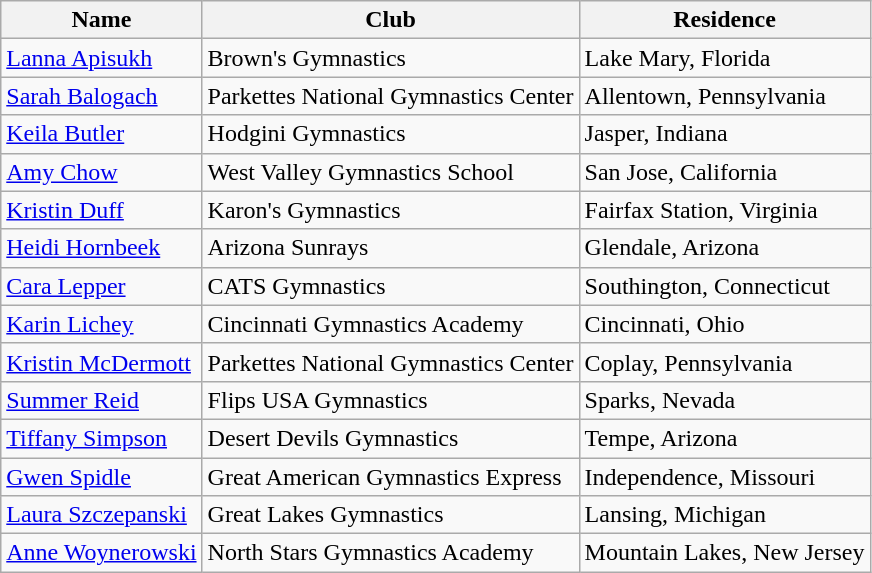<table class="wikitable">
<tr>
<th>Name</th>
<th>Club</th>
<th>Residence</th>
</tr>
<tr>
<td><a href='#'>Lanna Apisukh</a></td>
<td>Brown's Gymnastics</td>
<td>Lake Mary, Florida</td>
</tr>
<tr>
<td><a href='#'>Sarah Balogach</a></td>
<td>Parkettes National Gymnastics Center</td>
<td>Allentown, Pennsylvania</td>
</tr>
<tr>
<td><a href='#'>Keila Butler</a></td>
<td>Hodgini Gymnastics</td>
<td>Jasper, Indiana</td>
</tr>
<tr>
<td><a href='#'>Amy Chow</a></td>
<td>West Valley Gymnastics School</td>
<td>San Jose, California</td>
</tr>
<tr>
<td><a href='#'>Kristin Duff</a></td>
<td>Karon's Gymnastics</td>
<td>Fairfax Station, Virginia</td>
</tr>
<tr>
<td><a href='#'>Heidi Hornbeek</a></td>
<td>Arizona Sunrays</td>
<td>Glendale, Arizona</td>
</tr>
<tr>
<td><a href='#'>Cara Lepper</a></td>
<td>CATS Gymnastics</td>
<td>Southington, Connecticut</td>
</tr>
<tr>
<td><a href='#'>Karin Lichey</a></td>
<td>Cincinnati Gymnastics Academy</td>
<td>Cincinnati, Ohio</td>
</tr>
<tr>
<td><a href='#'>Kristin McDermott</a></td>
<td>Parkettes National Gymnastics Center</td>
<td>Coplay, Pennsylvania</td>
</tr>
<tr>
<td><a href='#'>Summer Reid</a></td>
<td>Flips USA Gymnastics</td>
<td>Sparks, Nevada</td>
</tr>
<tr>
<td><a href='#'>Tiffany Simpson</a></td>
<td>Desert Devils Gymnastics</td>
<td>Tempe, Arizona</td>
</tr>
<tr>
<td><a href='#'>Gwen Spidle</a></td>
<td>Great American Gymnastics Express</td>
<td>Independence, Missouri</td>
</tr>
<tr>
<td><a href='#'>Laura Szczepanski</a></td>
<td>Great Lakes Gymnastics</td>
<td>Lansing, Michigan</td>
</tr>
<tr>
<td><a href='#'>Anne Woynerowski</a></td>
<td>North Stars Gymnastics Academy</td>
<td>Mountain Lakes, New Jersey</td>
</tr>
</table>
